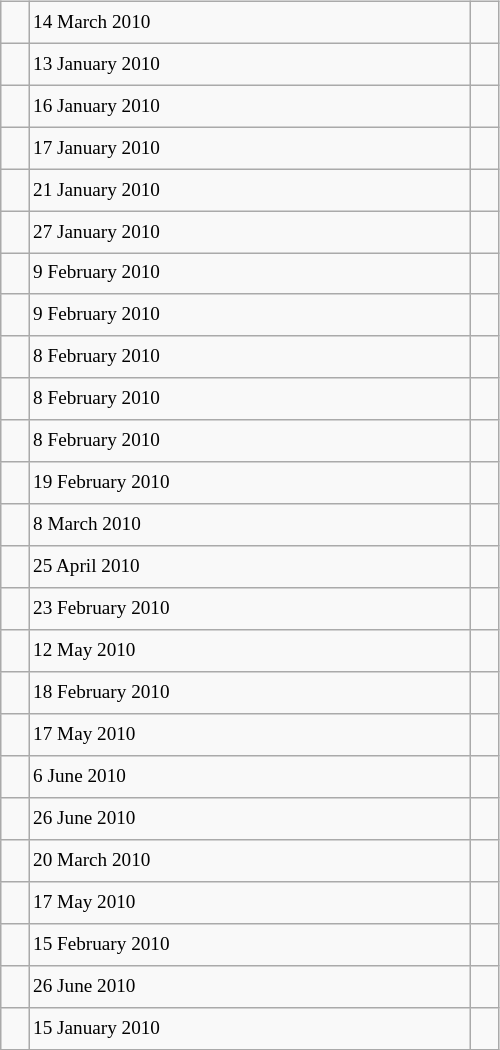<table class="wikitable" style="font-size: 80%; float: left; width: 26em; margin-right: 1em; height: 700px">
<tr>
<td></td>
<td>14 March 2010</td>
<td></td>
</tr>
<tr>
<td></td>
<td>13 January 2010</td>
<td></td>
</tr>
<tr>
<td></td>
<td>16 January 2010</td>
<td></td>
</tr>
<tr>
<td></td>
<td>17 January 2010</td>
<td></td>
</tr>
<tr>
<td></td>
<td>21 January 2010</td>
<td></td>
</tr>
<tr>
<td></td>
<td>27 January 2010</td>
<td></td>
</tr>
<tr>
<td></td>
<td>9 February 2010</td>
<td></td>
</tr>
<tr>
<td></td>
<td>9 February 2010</td>
<td></td>
</tr>
<tr>
<td></td>
<td>8 February 2010</td>
<td></td>
</tr>
<tr>
<td></td>
<td>8 February 2010</td>
<td></td>
</tr>
<tr>
<td></td>
<td>8 February 2010</td>
<td></td>
</tr>
<tr>
<td></td>
<td>19 February 2010</td>
<td></td>
</tr>
<tr>
<td></td>
<td>8 March 2010</td>
<td></td>
</tr>
<tr>
<td></td>
<td>25 April 2010</td>
<td></td>
</tr>
<tr>
<td></td>
<td>23 February 2010</td>
<td></td>
</tr>
<tr>
<td></td>
<td>12 May 2010</td>
<td></td>
</tr>
<tr>
<td></td>
<td>18 February 2010</td>
<td></td>
</tr>
<tr>
<td></td>
<td>17 May 2010</td>
<td></td>
</tr>
<tr>
<td></td>
<td>6 June 2010</td>
<td></td>
</tr>
<tr>
<td></td>
<td>26 June 2010</td>
<td></td>
</tr>
<tr>
<td></td>
<td>20 March 2010</td>
<td></td>
</tr>
<tr>
<td></td>
<td>17 May 2010</td>
<td></td>
</tr>
<tr>
<td></td>
<td>15 February 2010</td>
<td></td>
</tr>
<tr>
<td></td>
<td>26 June 2010</td>
<td></td>
</tr>
<tr>
<td></td>
<td>15 January 2010</td>
<td></td>
</tr>
</table>
